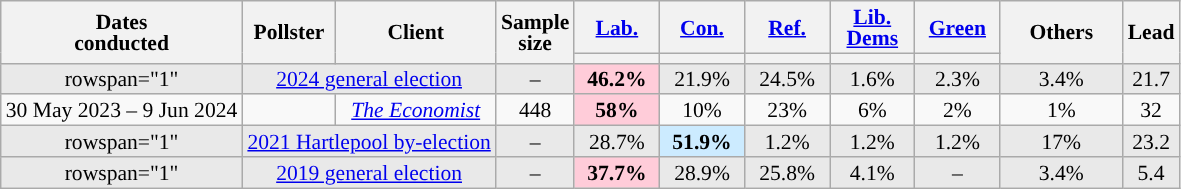<table class="wikitable sortable mw-datatable" style="text-align:center; font-size:90%; line-height:14px;">
<tr>
<th rowspan="2">Dates <br>conducted</th>
<th rowspan="2">Pollster</th>
<th rowspan="2">Client</th>
<th rowspan="2" data-sort-type="number">Sample <br>size</th>
<th class="unsortable" style="width:50px;"><a href='#'>Lab.</a></th>
<th class="unsortable" style="width:50px;"><a href='#'>Con.</a></th>
<th class="unsortable" style="width:50px;"><a href='#'>Ref.</a></th>
<th class="unsortable" style="width:50px;"><a href='#'>Lib. Dems</a></th>
<th class="unsortable" style="width:50px;"><a href='#'>Green</a></th>
<th rowspan="2" class="unsortable" style="width:75px;">Others</th>
<th rowspan="2" data-sort-type="number">Lead</th>
</tr>
<tr>
<th data-sort-type="number" style="background:"></th>
<th data-sort-type="number" style="background:"></th>
<th data-sort-type="number" style="background:"></th>
<th data-sort-type="number" style="background:"></th>
<th data-sort-type="number" style="background:"></th>
</tr>
<tr style="background:#e9e9e9;">
<td>rowspan="1" </td>
<td colspan="2" rowspan="1"><a href='#'>2024 general election</a></td>
<td>–</td>
<td style="background:#FFCCD9;"><strong>46.2%</strong></td>
<td>21.9%</td>
<td>24.5%</td>
<td>1.6%</td>
<td>2.3%</td>
<td>3.4%</td>
<td style="background:">21.7</td>
</tr>
<tr>
<td>30 May 2023 – 9 Jun 2024</td>
<td></td>
<td><em><a href='#'>The Economist</a></em></td>
<td>448</td>
<td style="background:#FFCCD9;"><strong>58%</strong></td>
<td>10%</td>
<td>23%</td>
<td>6%</td>
<td>2%</td>
<td>1%</td>
<td style="background:">32</td>
</tr>
<tr style="background:#e9e9e9;">
<td>rowspan="1" </td>
<td colspan="2" rowspan="1"><a href='#'>2021 Hartlepool by-election</a></td>
<td>–</td>
<td>28.7%</td>
<td style="background:#CCEBFF;"><strong>51.9%</strong></td>
<td>1.2%</td>
<td>1.2%</td>
<td>1.2%</td>
<td>17%</td>
<td style="background:">23.2</td>
</tr>
<tr style="background:#e9e9e9;">
<td>rowspan="1" </td>
<td colspan="2" rowspan="1"><a href='#'>2019 general election</a></td>
<td>–</td>
<td style="background:#FFCCD9;"><strong>37.7%</strong></td>
<td>28.9%</td>
<td>25.8%</td>
<td>4.1%</td>
<td>–</td>
<td>3.4%</td>
<td style="background:">5.4</td>
</tr>
</table>
